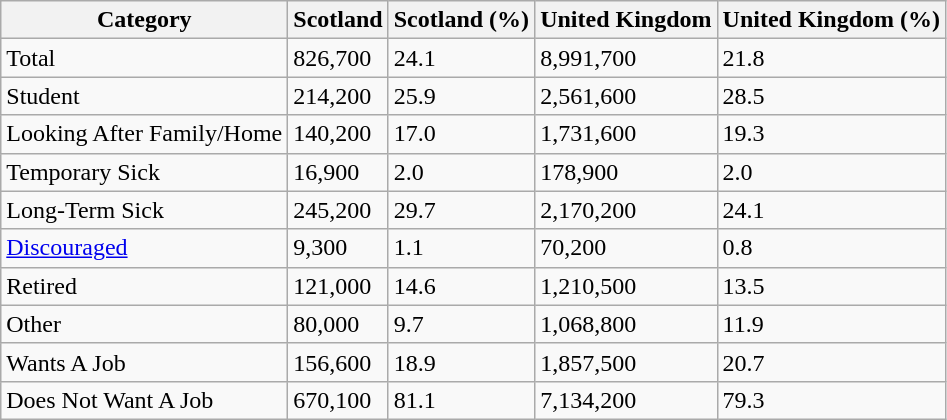<table class="wikitable sortable static-row-numbers static-row-header-text">
<tr>
<th>Category</th>
<th>Scotland</th>
<th>Scotland (%)</th>
<th>United Kingdom</th>
<th>United Kingdom (%)</th>
</tr>
<tr>
<td>Total</td>
<td>826,700</td>
<td>24.1</td>
<td>8,991,700</td>
<td>21.8</td>
</tr>
<tr>
<td>Student</td>
<td>214,200</td>
<td>25.9</td>
<td>2,561,600</td>
<td>28.5</td>
</tr>
<tr>
<td>Looking After Family/Home</td>
<td>140,200</td>
<td>17.0</td>
<td>1,731,600</td>
<td>19.3</td>
</tr>
<tr>
<td>Temporary Sick</td>
<td>16,900</td>
<td>2.0</td>
<td>178,900</td>
<td>2.0</td>
</tr>
<tr>
<td>Long-Term Sick</td>
<td>245,200</td>
<td>29.7</td>
<td>2,170,200</td>
<td>24.1</td>
</tr>
<tr>
<td><a href='#'>Discouraged</a></td>
<td>9,300</td>
<td>1.1</td>
<td>70,200</td>
<td>0.8</td>
</tr>
<tr>
<td>Retired</td>
<td>121,000</td>
<td>14.6</td>
<td>1,210,500</td>
<td>13.5</td>
</tr>
<tr>
<td>Other</td>
<td>80,000</td>
<td>9.7</td>
<td>1,068,800</td>
<td>11.9</td>
</tr>
<tr>
<td>Wants A Job</td>
<td>156,600</td>
<td>18.9</td>
<td>1,857,500</td>
<td>20.7</td>
</tr>
<tr>
<td>Does Not Want A Job</td>
<td>670,100</td>
<td>81.1</td>
<td>7,134,200</td>
<td>79.3</td>
</tr>
</table>
